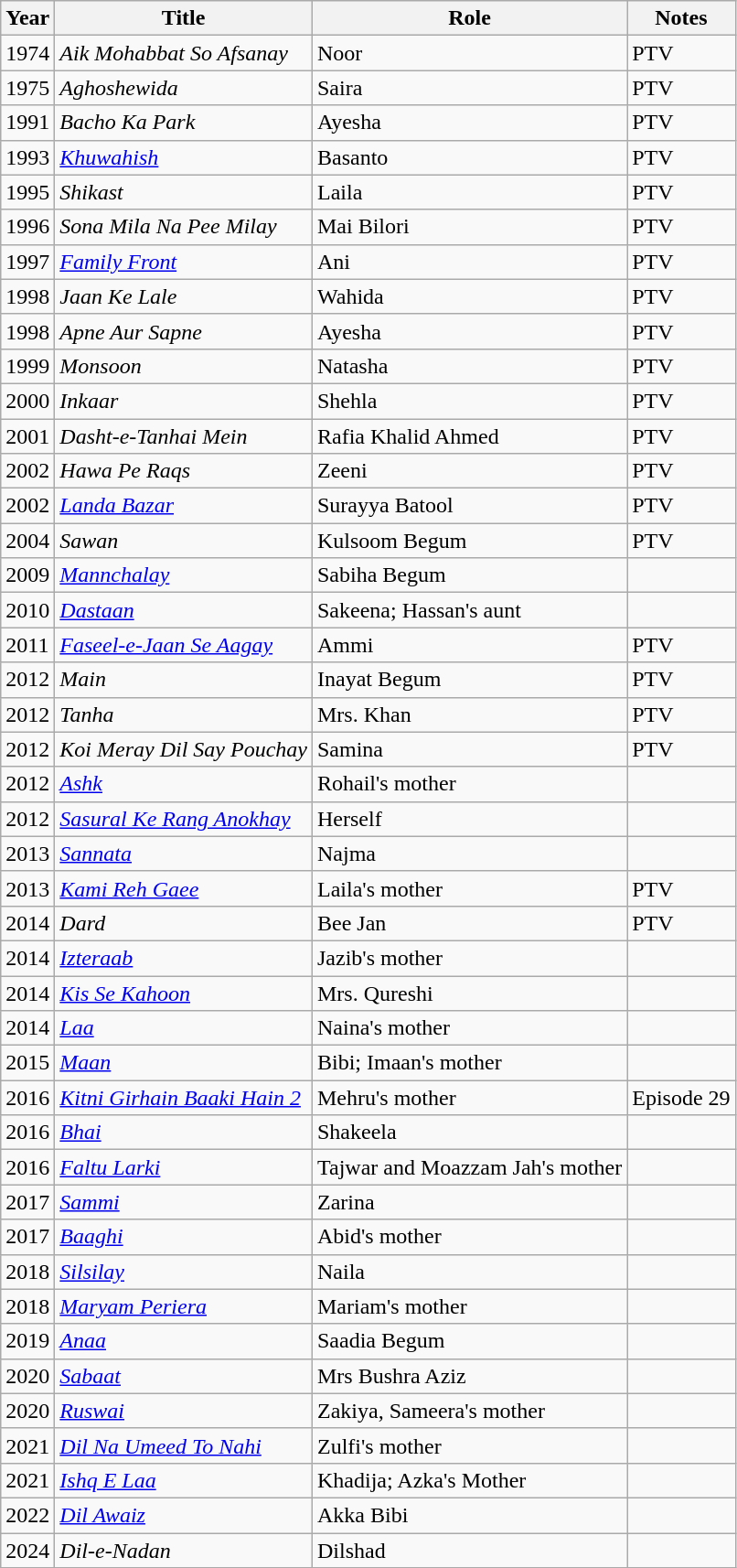<table class="wikitable">
<tr>
<th>Year</th>
<th>Title</th>
<th>Role</th>
<th>Notes</th>
</tr>
<tr>
<td>1974</td>
<td><em>Aik Mohabbat So Afsanay</em></td>
<td>Noor</td>
<td>PTV</td>
</tr>
<tr>
<td>1975</td>
<td><em>Aghoshewida</em></td>
<td>Saira</td>
<td>PTV</td>
</tr>
<tr>
<td>1991</td>
<td><em>Bacho Ka Park</em></td>
<td>Ayesha</td>
<td>PTV</td>
</tr>
<tr>
<td>1993</td>
<td><em><a href='#'>Khuwahish</a></em></td>
<td>Basanto</td>
<td>PTV</td>
</tr>
<tr>
<td>1995</td>
<td><em>Shikast</em></td>
<td>Laila</td>
<td>PTV</td>
</tr>
<tr>
<td>1996</td>
<td><em>Sona Mila Na Pee Milay</em></td>
<td>Mai Bilori</td>
<td>PTV</td>
</tr>
<tr>
<td>1997</td>
<td><em><a href='#'>Family Front</a></em></td>
<td>Ani</td>
<td>PTV</td>
</tr>
<tr>
<td>1998</td>
<td><em>Jaan Ke Lale</em></td>
<td>Wahida</td>
<td>PTV</td>
</tr>
<tr>
<td>1998</td>
<td><em>Apne Aur Sapne</em></td>
<td>Ayesha</td>
<td>PTV</td>
</tr>
<tr>
<td>1999</td>
<td><em>Monsoon</em></td>
<td>Natasha</td>
<td>PTV</td>
</tr>
<tr>
<td>2000</td>
<td><em>Inkaar</em></td>
<td>Shehla</td>
<td>PTV</td>
</tr>
<tr>
<td>2001</td>
<td><em>Dasht-e-Tanhai Mein</em></td>
<td>Rafia Khalid Ahmed</td>
<td>PTV</td>
</tr>
<tr>
<td>2002</td>
<td><em>Hawa Pe Raqs</em></td>
<td>Zeeni</td>
<td>PTV</td>
</tr>
<tr>
<td>2002</td>
<td><em><a href='#'>Landa Bazar</a></em></td>
<td>Surayya Batool</td>
<td>PTV</td>
</tr>
<tr>
<td>2004</td>
<td><em>Sawan</em></td>
<td>Kulsoom Begum</td>
<td>PTV</td>
</tr>
<tr>
<td>2009</td>
<td><em><a href='#'>Mannchalay</a></em></td>
<td>Sabiha Begum</td>
<td></td>
</tr>
<tr>
<td>2010</td>
<td><em><a href='#'>Dastaan</a></em></td>
<td>Sakeena; Hassan's aunt</td>
<td></td>
</tr>
<tr>
<td>2011</td>
<td><em><a href='#'>Faseel-e-Jaan Se Aagay</a></em></td>
<td>Ammi</td>
<td>PTV</td>
</tr>
<tr>
<td>2012</td>
<td><em>Main</em></td>
<td>Inayat Begum</td>
<td>PTV</td>
</tr>
<tr>
<td>2012</td>
<td><em>Tanha</em></td>
<td>Mrs. Khan</td>
<td>PTV</td>
</tr>
<tr>
<td>2012</td>
<td><em>Koi Meray Dil Say Pouchay</em></td>
<td>Samina</td>
<td>PTV</td>
</tr>
<tr>
<td>2012</td>
<td><em><a href='#'>Ashk</a></em></td>
<td>Rohail's mother</td>
<td></td>
</tr>
<tr>
<td>2012</td>
<td><em><a href='#'>Sasural Ke Rang Anokhay</a></em></td>
<td>Herself</td>
<td></td>
</tr>
<tr>
<td>2013</td>
<td><em><a href='#'>Sannata</a></em></td>
<td>Najma</td>
<td></td>
</tr>
<tr>
<td>2013</td>
<td><em><a href='#'>Kami Reh Gaee</a></em></td>
<td>Laila's mother</td>
<td>PTV</td>
</tr>
<tr>
<td>2014</td>
<td><em>Dard</em></td>
<td>Bee Jan</td>
<td>PTV</td>
</tr>
<tr>
<td>2014</td>
<td><em><a href='#'>Izteraab</a></em></td>
<td>Jazib's mother</td>
<td></td>
</tr>
<tr>
<td>2014</td>
<td><em><a href='#'>Kis Se Kahoon</a></em></td>
<td>Mrs. Qureshi</td>
<td></td>
</tr>
<tr>
<td>2014</td>
<td><em><a href='#'>Laa</a></em></td>
<td>Naina's mother</td>
<td></td>
</tr>
<tr>
<td>2015</td>
<td><em><a href='#'>Maan</a></em></td>
<td>Bibi; Imaan's mother</td>
<td></td>
</tr>
<tr>
<td>2016</td>
<td><em><a href='#'>Kitni Girhain Baaki Hain 2</a></em></td>
<td>Mehru's mother</td>
<td>Episode 29</td>
</tr>
<tr>
<td>2016</td>
<td><a href='#'><em>Bhai</em></a></td>
<td>Shakeela</td>
<td></td>
</tr>
<tr>
<td>2016</td>
<td><em><a href='#'>Faltu Larki</a></em></td>
<td>Tajwar and Moazzam Jah's mother</td>
<td></td>
</tr>
<tr>
<td>2017</td>
<td><em><a href='#'>Sammi</a></em></td>
<td>Zarina</td>
<td></td>
</tr>
<tr>
<td>2017</td>
<td><em><a href='#'>Baaghi</a></em></td>
<td>Abid's mother</td>
<td></td>
</tr>
<tr>
<td>2018</td>
<td><em><a href='#'>Silsilay</a></em></td>
<td>Naila</td>
<td></td>
</tr>
<tr>
<td>2018</td>
<td><em><a href='#'>Maryam Periera</a></em></td>
<td>Mariam's mother</td>
<td></td>
</tr>
<tr>
<td>2019</td>
<td><em><a href='#'>Anaa</a></em></td>
<td>Saadia Begum</td>
<td></td>
</tr>
<tr>
<td>2020</td>
<td><em><a href='#'>Sabaat</a></em></td>
<td>Mrs Bushra Aziz</td>
<td></td>
</tr>
<tr>
<td>2020</td>
<td><em><a href='#'>Ruswai</a></em></td>
<td>Zakiya, Sameera's mother</td>
<td></td>
</tr>
<tr>
<td>2021</td>
<td><em><a href='#'>Dil Na Umeed To Nahi</a></em></td>
<td>Zulfi's mother</td>
<td></td>
</tr>
<tr>
<td>2021</td>
<td><em><a href='#'>Ishq E Laa</a></em></td>
<td>Khadija; Azka's Mother</td>
<td></td>
</tr>
<tr>
<td>2022</td>
<td><em><a href='#'>Dil Awaiz</a></em></td>
<td>Akka Bibi</td>
<td></td>
</tr>
<tr>
<td>2024</td>
<td><em>Dil-e-Nadan</em></td>
<td>Dilshad</td>
<td></td>
</tr>
</table>
